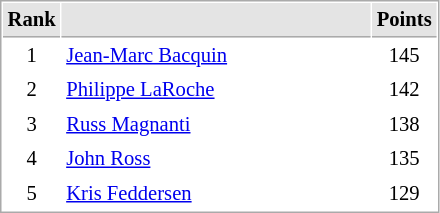<table cellspacing="1" cellpadding="3" style="border:1px solid #AAAAAA;font-size:86%">
<tr bgcolor="#E4E4E4">
<th style="border-bottom:1px solid #AAAAAA" width=10>Rank</th>
<th style="border-bottom:1px solid #AAAAAA" width=200></th>
<th style="border-bottom:1px solid #AAAAAA" width=20>Points</th>
</tr>
<tr>
<td align="center">1</td>
<td> <a href='#'>Jean-Marc Bacquin</a></td>
<td align=center>145</td>
</tr>
<tr>
<td align="center">2</td>
<td> <a href='#'>Philippe LaRoche</a></td>
<td align=center>142</td>
</tr>
<tr>
<td align="center">3</td>
<td> <a href='#'>Russ Magnanti</a></td>
<td align=center>138</td>
</tr>
<tr>
<td align="center">4</td>
<td> <a href='#'>John Ross</a></td>
<td align=center>135</td>
</tr>
<tr>
<td align="center">5</td>
<td> <a href='#'>Kris Feddersen</a></td>
<td align=center>129</td>
</tr>
</table>
